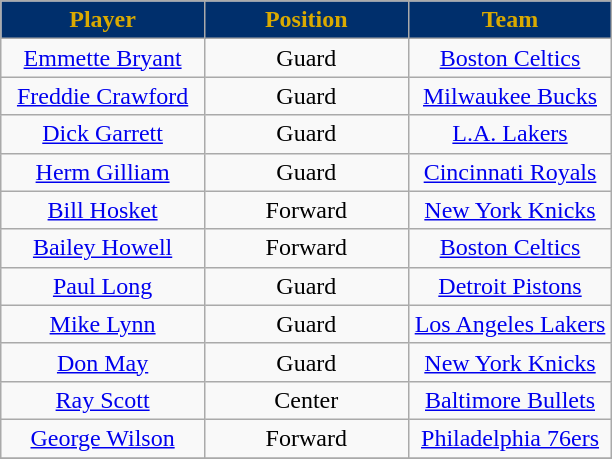<table class="wikitable sortable sortable">
<tr>
<th style="background:#002F6C; color:#DAAA00" width="33%">Player</th>
<th style="background:#002F6C; color:#DAAA00" width="33%">Position</th>
<th style="background:#002F6C; color:#DAAA00" width="33%">Team</th>
</tr>
<tr align="center">
<td><a href='#'>Emmette Bryant</a></td>
<td>Guard</td>
<td><a href='#'>Boston Celtics</a></td>
</tr>
<tr align="center">
<td><a href='#'>Freddie Crawford</a></td>
<td>Guard</td>
<td><a href='#'>Milwaukee Bucks</a></td>
</tr>
<tr align="center">
<td><a href='#'>Dick Garrett</a></td>
<td>Guard</td>
<td><a href='#'>L.A. Lakers</a></td>
</tr>
<tr align="center">
<td><a href='#'>Herm Gilliam</a></td>
<td>Guard</td>
<td><a href='#'>Cincinnati Royals</a></td>
</tr>
<tr align="center">
<td><a href='#'>Bill Hosket</a></td>
<td>Forward</td>
<td><a href='#'>New York Knicks</a></td>
</tr>
<tr align="center">
<td><a href='#'>Bailey Howell</a></td>
<td>Forward</td>
<td><a href='#'>Boston Celtics</a></td>
</tr>
<tr align="center">
<td><a href='#'>Paul Long</a></td>
<td>Guard</td>
<td><a href='#'>Detroit Pistons</a></td>
</tr>
<tr align="center">
<td><a href='#'>Mike Lynn</a></td>
<td>Guard</td>
<td><a href='#'>Los Angeles Lakers</a></td>
</tr>
<tr align="center">
<td><a href='#'>Don May</a></td>
<td>Guard</td>
<td><a href='#'>New York Knicks</a></td>
</tr>
<tr align="center">
<td><a href='#'>Ray Scott</a></td>
<td>Center</td>
<td><a href='#'>Baltimore Bullets</a></td>
</tr>
<tr align="center">
<td><a href='#'>George Wilson</a></td>
<td>Forward</td>
<td><a href='#'>Philadelphia 76ers</a></td>
</tr>
<tr align="center">
</tr>
</table>
